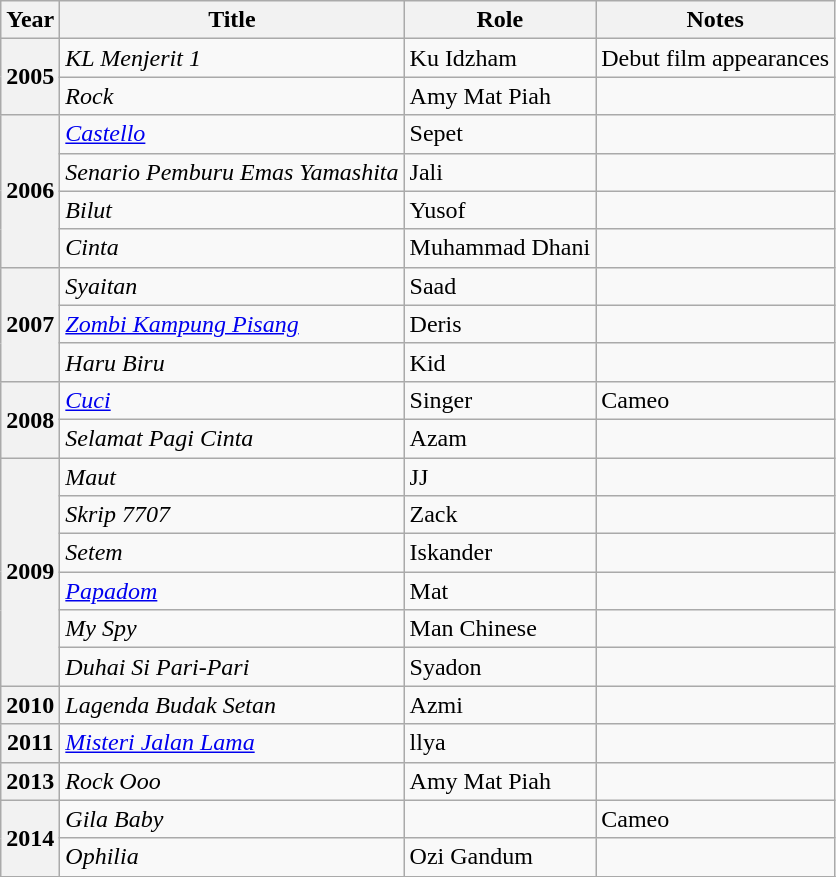<table class="wikitable">
<tr>
<th>Year</th>
<th>Title</th>
<th>Role</th>
<th>Notes</th>
</tr>
<tr>
<th rowspan="2">2005</th>
<td><em>KL Menjerit 1</em></td>
<td>Ku Idzham</td>
<td>Debut film appearances</td>
</tr>
<tr>
<td><em>Rock</em></td>
<td>Amy Mat Piah</td>
<td></td>
</tr>
<tr>
<th rowspan="4">2006</th>
<td><em><a href='#'>Castello</a></em></td>
<td>Sepet</td>
<td></td>
</tr>
<tr>
<td><em>Senario Pemburu Emas Yamashita</em></td>
<td>Jali</td>
<td></td>
</tr>
<tr>
<td><em>Bilut</em></td>
<td>Yusof</td>
<td></td>
</tr>
<tr>
<td><em>Cinta</em></td>
<td>Muhammad Dhani</td>
<td></td>
</tr>
<tr>
<th rowspan="3">2007</th>
<td><em>Syaitan</em></td>
<td>Saad</td>
<td></td>
</tr>
<tr>
<td><em><a href='#'>Zombi Kampung Pisang</a></em></td>
<td>Deris</td>
<td></td>
</tr>
<tr>
<td><em>Haru Biru</em></td>
<td>Kid</td>
<td></td>
</tr>
<tr>
<th rowspan="2">2008</th>
<td><em><a href='#'>Cuci</a></em></td>
<td>Singer</td>
<td>Cameo</td>
</tr>
<tr>
<td><em>Selamat Pagi Cinta</em></td>
<td>Azam</td>
<td></td>
</tr>
<tr>
<th rowspan="6">2009</th>
<td><em>Maut</em></td>
<td>JJ</td>
<td></td>
</tr>
<tr>
<td><em>Skrip 7707</em></td>
<td>Zack</td>
<td></td>
</tr>
<tr>
<td><em>Setem</em></td>
<td>Iskander</td>
<td></td>
</tr>
<tr>
<td><em><a href='#'>Papadom</a></em></td>
<td>Mat</td>
<td></td>
</tr>
<tr>
<td><em>My Spy</em></td>
<td>Man Chinese</td>
<td></td>
</tr>
<tr>
<td><em>Duhai Si Pari-Pari</em></td>
<td>Syadon</td>
<td></td>
</tr>
<tr>
<th>2010</th>
<td><em>Lagenda Budak Setan</em></td>
<td>Azmi</td>
<td></td>
</tr>
<tr>
<th>2011</th>
<td><em><a href='#'>Misteri Jalan Lama</a></em></td>
<td>llya</td>
<td></td>
</tr>
<tr>
<th>2013</th>
<td><em>Rock Ooo</em></td>
<td>Amy Mat Piah</td>
<td></td>
</tr>
<tr>
<th rowspan="2">2014</th>
<td><em>Gila Baby</em></td>
<td></td>
<td>Cameo</td>
</tr>
<tr>
<td><em>Ophilia</em></td>
<td>Ozi Gandum</td>
<td></td>
</tr>
<tr>
</tr>
</table>
